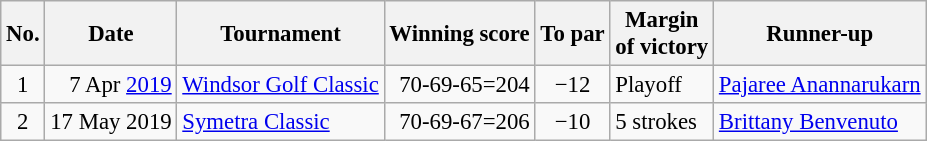<table class="wikitable" style="font-size:95%;">
<tr>
<th>No.</th>
<th>Date</th>
<th>Tournament</th>
<th>Winning score</th>
<th>To par</th>
<th>Margin<br>of victory</th>
<th>Runner-up</th>
</tr>
<tr>
<td align=center>1</td>
<td align=right>7 Apr <a href='#'>2019</a></td>
<td><a href='#'>Windsor Golf Classic</a></td>
<td align=right>70-69-65=204</td>
<td align=center>−12</td>
<td>Playoff</td>
<td> <a href='#'>Pajaree Anannarukarn</a></td>
</tr>
<tr>
<td align=center>2</td>
<td align=right>17 May 2019</td>
<td><a href='#'>Symetra Classic</a></td>
<td align=right>70-69-67=206</td>
<td align=center>−10</td>
<td>5 strokes</td>
<td> <a href='#'>Brittany Benvenuto</a></td>
</tr>
</table>
